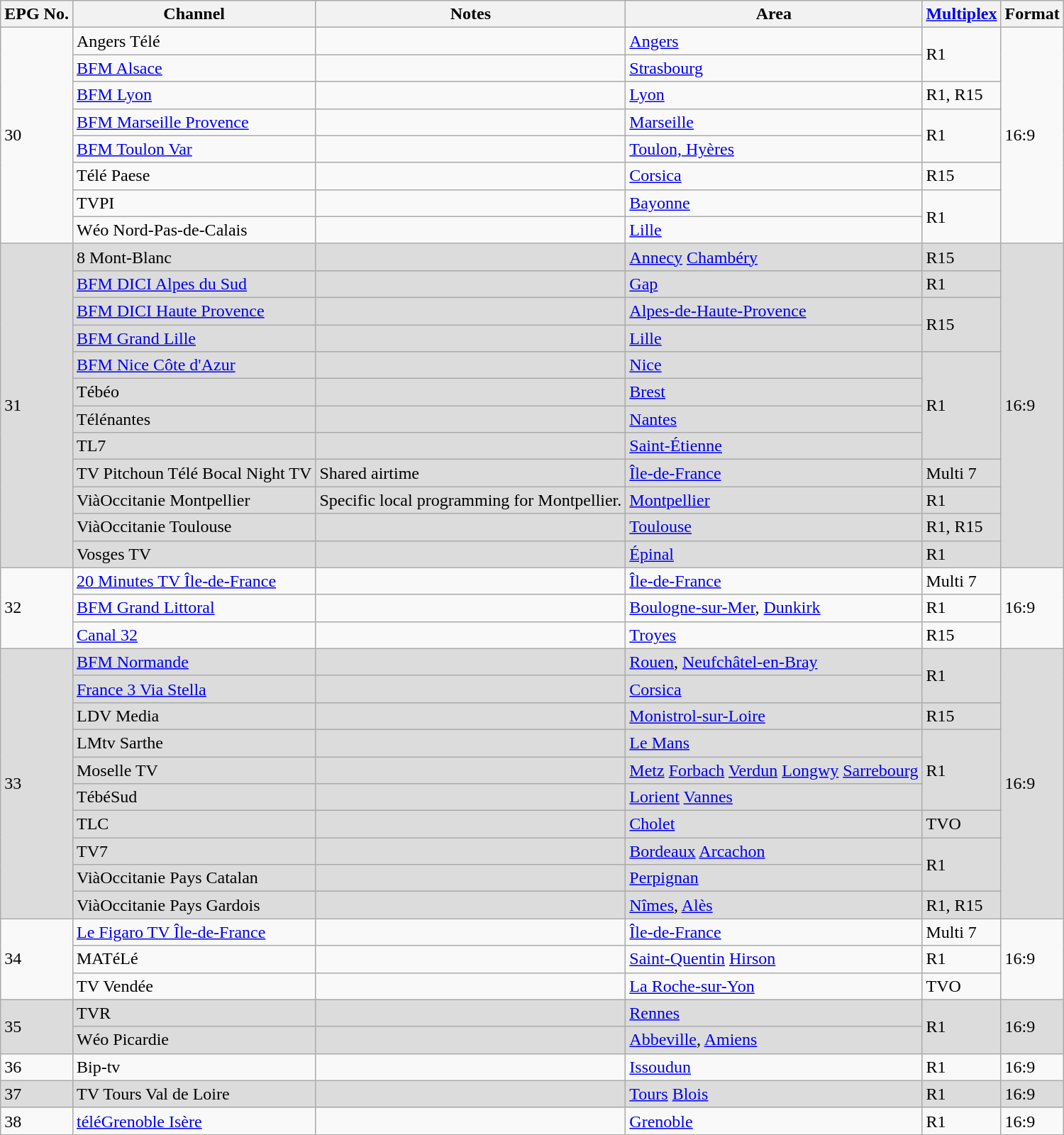<table class="wikitable sortable">
<tr>
<th>EPG No.</th>
<th>Channel</th>
<th>Notes</th>
<th>Area</th>
<th><a href='#'>Multiplex</a></th>
<th>Format</th>
</tr>
<tr>
<td rowspan=8>30</td>
<td>Angers Télé</td>
<td></td>
<td><a href='#'>Angers</a></td>
<td rowspan=2>R1</td>
<td rowspan=8>16:9</td>
</tr>
<tr>
<td><a href='#'>BFM Alsace</a></td>
<td></td>
<td><a href='#'>Strasbourg</a> </td>
</tr>
<tr>
<td><a href='#'>BFM Lyon</a></td>
<td></td>
<td><a href='#'>Lyon</a></td>
<td>R1, R15</td>
</tr>
<tr>
<td><a href='#'>BFM Marseille Provence</a></td>
<td></td>
<td><a href='#'>Marseille</a></td>
<td rowspan="2">R1</td>
</tr>
<tr>
<td><a href='#'>BFM Toulon Var</a></td>
<td></td>
<td><a href='#'>Toulon, Hyères</a></td>
</tr>
<tr>
<td>Télé Paese</td>
<td></td>
<td><a href='#'>Corsica</a></td>
<td>R15</td>
</tr>
<tr>
<td>TVPI</td>
<td></td>
<td><a href='#'>Bayonne</a></td>
<td rowspan="2">R1</td>
</tr>
<tr>
<td>Wéo Nord-Pas-de-Calais</td>
<td></td>
<td><a href='#'>Lille</a></td>
</tr>
<tr>
<td bgcolor="#dcdcdc" rowspan="12">31</td>
<td bgcolor="#dcdcdc">8 Mont-Blanc</td>
<td bgcolor="#dcdcdc"></td>
<td bgcolor="#dcdcdc"><a href='#'>Annecy</a>  <a href='#'>Chambéry</a></td>
<td bgcolor="#dcdcdc">R15</td>
<td bgcolor="#dcdcdc" rowspan="12">16:9</td>
</tr>
<tr>
<td bgcolor="#dcdcdc"><a href='#'>BFM DICI Alpes du Sud</a></td>
<td bgcolor="#dcdcdc"></td>
<td bgcolor="#dcdcdc"><a href='#'>Gap</a></td>
<td bgcolor="#dcdcdc">R1</td>
</tr>
<tr>
<td bgcolor="#dcdcdc"><a href='#'>BFM DICI Haute Provence</a></td>
<td bgcolor="#dcdcdc"></td>
<td bgcolor="#dcdcdc"><a href='#'>Alpes-de-Haute-Provence</a></td>
<td bgcolor="#dcdcdc" rowspan="2">R15</td>
</tr>
<tr>
<td bgcolor="#dcdcdc"><a href='#'>BFM Grand Lille</a></td>
<td bgcolor="#dcdcdc"></td>
<td bgcolor="#dcdcdc"><a href='#'>Lille</a></td>
</tr>
<tr>
<td bgcolor="#dcdcdc"><a href='#'>BFM Nice Côte d'Azur</a></td>
<td bgcolor="#dcdcdc"></td>
<td bgcolor="#dcdcdc"><a href='#'>Nice</a></td>
<td bgcolor="#dcdcdc" rowspan="4">R1</td>
</tr>
<tr>
<td bgcolor="#dcdcdc">Tébéo</td>
<td bgcolor="#dcdcdc"></td>
<td bgcolor="#dcdcdc"><a href='#'>Brest</a></td>
</tr>
<tr>
<td bgcolor="#dcdcdc">Télénantes</td>
<td bgcolor="#dcdcdc"></td>
<td bgcolor="#dcdcdc"><a href='#'>Nantes</a></td>
</tr>
<tr>
<td bgcolor="#dcdcdc">TL7</td>
<td bgcolor="#dcdcdc"></td>
<td bgcolor="#dcdcdc"><a href='#'>Saint-Étienne</a></td>
</tr>
<tr>
<td bgcolor="#dcdcdc">TV Pitchoun  Télé Bocal  Night TV</td>
<td bgcolor="#dcdcdc">Shared airtime</td>
<td bgcolor="#dcdcdc"><a href='#'>Île-de-France</a></td>
<td bgcolor="#dcdcdc">Multi 7</td>
</tr>
<tr>
<td bgcolor="#dcdcdc">ViàOccitanie Montpellier</td>
<td bgcolor="#dcdcdc">Specific local programming for Montpellier.</td>
<td bgcolor="#dcdcdc"><a href='#'>Montpellier</a></td>
<td bgcolor="#dcdcdc">R1</td>
</tr>
<tr>
<td bgcolor="#dcdcdc">ViàOccitanie Toulouse</td>
<td bgcolor="#dcdcdc"></td>
<td bgcolor="#dcdcdc"><a href='#'>Toulouse</a></td>
<td bgcolor="#dcdcdc">R1, R15</td>
</tr>
<tr>
<td bgcolor="#dcdcdc">Vosges TV</td>
<td bgcolor="#dcdcdc"></td>
<td bgcolor="#dcdcdc"><a href='#'>Épinal</a></td>
<td bgcolor="#dcdcdc">R1</td>
</tr>
<tr>
<td rowspan=3>32</td>
<td><a href='#'>20 Minutes TV Île-de-France</a></td>
<td></td>
<td><a href='#'>Île-de-France</a></td>
<td>Multi 7</td>
<td rowspan="3">16:9</td>
</tr>
<tr>
<td><a href='#'>BFM Grand Littoral</a></td>
<td></td>
<td><a href='#'>Boulogne-sur-Mer</a>, <a href='#'>Dunkirk</a></td>
<td>R1</td>
</tr>
<tr>
<td><a href='#'>Canal 32</a></td>
<td></td>
<td><a href='#'>Troyes</a></td>
<td>R15</td>
</tr>
<tr>
<td bgcolor="#dcdcdc" rowspan="10">33</td>
<td bgcolor="#dcdcdc"><a href='#'>BFM Normande</a></td>
<td bgcolor="#dcdcdc"></td>
<td bgcolor="#dcdcdc"><a href='#'>Rouen</a>, <a href='#'>Neufchâtel-en-Bray</a></td>
<td bgcolor="#dcdcdc" rowspan="2">R1</td>
<td bgcolor="#dcdcdc" rowspan="10">16:9</td>
</tr>
<tr>
<td bgcolor="#dcdcdc"><a href='#'>France 3 Via Stella</a></td>
<td bgcolor="#dcdcdc"></td>
<td bgcolor="#dcdcdc"><a href='#'>Corsica</a></td>
</tr>
<tr>
<td bgcolor="#dcdcdc">LDV Media</td>
<td bgcolor="#dcdcdc"></td>
<td bgcolor="#dcdcdc"><a href='#'>Monistrol-sur-Loire</a></td>
<td bgcolor="#dcdcdc">R15</td>
</tr>
<tr>
<td bgcolor="#dcdcdc">LMtv Sarthe</td>
<td bgcolor="#dcdcdc"></td>
<td bgcolor="#dcdcdc"><a href='#'>Le Mans</a></td>
<td bgcolor="#dcdcdc" rowspan="3">R1</td>
</tr>
<tr>
<td bgcolor="#dcdcdc">Moselle TV</td>
<td bgcolor="#dcdcdc"></td>
<td bgcolor="#dcdcdc"><a href='#'>Metz</a>  <a href='#'>Forbach</a>  <a href='#'>Verdun</a>  <a href='#'>Longwy</a>  <a href='#'>Sarrebourg</a></td>
</tr>
<tr>
<td bgcolor="#dcdcdc">TébéSud</td>
<td bgcolor="#dcdcdc"></td>
<td bgcolor="#dcdcdc"><a href='#'>Lorient</a>  <a href='#'>Vannes</a></td>
</tr>
<tr>
<td bgcolor="#dcdcdc">TLC</td>
<td bgcolor="#dcdcdc"></td>
<td bgcolor="#dcdcdc"><a href='#'>Cholet</a></td>
<td bgcolor="#dcdcdc">TVO</td>
</tr>
<tr>
<td bgcolor="#dcdcdc">TV7</td>
<td bgcolor="#dcdcdc"></td>
<td bgcolor="#dcdcdc"><a href='#'>Bordeaux</a>  <a href='#'>Arcachon</a></td>
<td bgcolor="#dcdcdc" rowspan="2">R1</td>
</tr>
<tr>
<td bgcolor="#dcdcdc">ViàOccitanie Pays Catalan</td>
<td bgcolor="#dcdcdc"></td>
<td bgcolor="#dcdcdc"><a href='#'>Perpignan</a></td>
</tr>
<tr>
<td bgcolor="#dcdcdc">ViàOccitanie Pays Gardois</td>
<td bgcolor="#dcdcdc"></td>
<td bgcolor="#dcdcdc"><a href='#'>Nîmes</a>, <a href='#'>Alès</a></td>
<td bgcolor="#dcdcdc">R1, R15</td>
</tr>
<tr>
<td rowspan=3>34</td>
<td><a href='#'>Le Figaro TV Île-de-France</a></td>
<td></td>
<td><a href='#'>Île-de-France</a></td>
<td>Multi 7</td>
<td rowspan="3">16:9</td>
</tr>
<tr>
<td>MATéLé</td>
<td></td>
<td><a href='#'>Saint-Quentin</a>  <a href='#'>Hirson</a></td>
<td>R1</td>
</tr>
<tr>
<td>TV Vendée</td>
<td></td>
<td><a href='#'>La Roche-sur-Yon</a></td>
<td>TVO</td>
</tr>
<tr>
<td bgcolor="#dcdcdc" rowspan=2>35</td>
<td bgcolor="#dcdcdc">TVR</td>
<td bgcolor="#dcdcdc"></td>
<td bgcolor="#dcdcdc"><a href='#'>Rennes</a></td>
<td bgcolor="#dcdcdc" rowspan="2">R1</td>
<td bgcolor="#dcdcdc" rowspan="2">16:9</td>
</tr>
<tr>
<td bgcolor="#dcdcdc">Wéo Picardie</td>
<td bgcolor="#dcdcdc"></td>
<td bgcolor="#dcdcdc"><a href='#'>Abbeville</a>, <a href='#'>Amiens</a></td>
</tr>
<tr>
<td>36</td>
<td>Bip-tv</td>
<td></td>
<td><a href='#'>Issoudun</a></td>
<td>R1</td>
<td>16:9</td>
</tr>
<tr>
<td bgcolor="#dcdcdc">37</td>
<td bgcolor="#dcdcdc">TV Tours Val de Loire</td>
<td bgcolor="#dcdcdc"></td>
<td bgcolor="#dcdcdc"><a href='#'>Tours</a>  <a href='#'>Blois</a></td>
<td bgcolor="#dcdcdc">R1</td>
<td bgcolor="#dcdcdc">16:9</td>
</tr>
<tr>
<td>38</td>
<td><a href='#'>téléGrenoble Isère</a></td>
<td></td>
<td><a href='#'>Grenoble</a></td>
<td>R1</td>
<td>16:9</td>
</tr>
</table>
